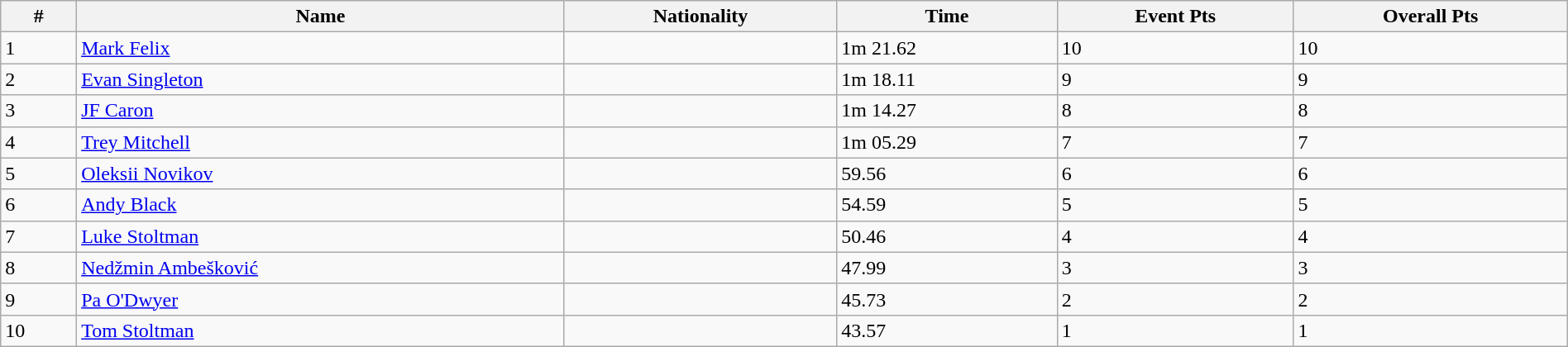<table class="wikitable sortable" style="display: inline-table;width: 100%;">
<tr>
<th>#</th>
<th>Name</th>
<th>Nationality</th>
<th>Time</th>
<th>Event Pts</th>
<th>Overall Pts</th>
</tr>
<tr>
<td>1</td>
<td><a href='#'>Mark Felix</a></td>
<td></td>
<td>1m 21.62</td>
<td>10</td>
<td>10</td>
</tr>
<tr>
<td>2</td>
<td><a href='#'>Evan Singleton</a></td>
<td></td>
<td>1m 18.11</td>
<td>9</td>
<td>9</td>
</tr>
<tr>
<td>3</td>
<td><a href='#'>JF Caron</a></td>
<td></td>
<td>1m 14.27</td>
<td>8</td>
<td>8</td>
</tr>
<tr>
<td>4</td>
<td><a href='#'>Trey Mitchell</a></td>
<td></td>
<td>1m 05.29</td>
<td>7</td>
<td>7</td>
</tr>
<tr>
<td>5</td>
<td><a href='#'>Oleksii Novikov</a></td>
<td></td>
<td>59.56</td>
<td>6</td>
<td>6</td>
</tr>
<tr>
<td>6</td>
<td><a href='#'>Andy Black</a></td>
<td></td>
<td>54.59</td>
<td>5</td>
<td>5</td>
</tr>
<tr>
<td>7</td>
<td><a href='#'>Luke Stoltman</a></td>
<td></td>
<td>50.46</td>
<td>4</td>
<td>4</td>
</tr>
<tr>
<td>8</td>
<td><a href='#'>Nedžmin Ambešković</a></td>
<td></td>
<td>47.99</td>
<td>3</td>
<td>3</td>
</tr>
<tr>
<td>9</td>
<td><a href='#'>Pa O'Dwyer</a></td>
<td></td>
<td>45.73</td>
<td>2</td>
<td>2</td>
</tr>
<tr>
<td>10</td>
<td><a href='#'>Tom Stoltman</a></td>
<td></td>
<td>43.57</td>
<td>1</td>
<td>1</td>
</tr>
</table>
